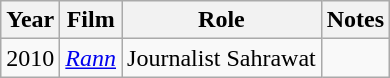<table class="wikitable">
<tr>
<th>Year</th>
<th>Film</th>
<th>Role</th>
<th>Notes</th>
</tr>
<tr>
<td>2010</td>
<td><em><a href='#'>Rann</a></em></td>
<td>Journalist Sahrawat</td>
<td></td>
</tr>
</table>
